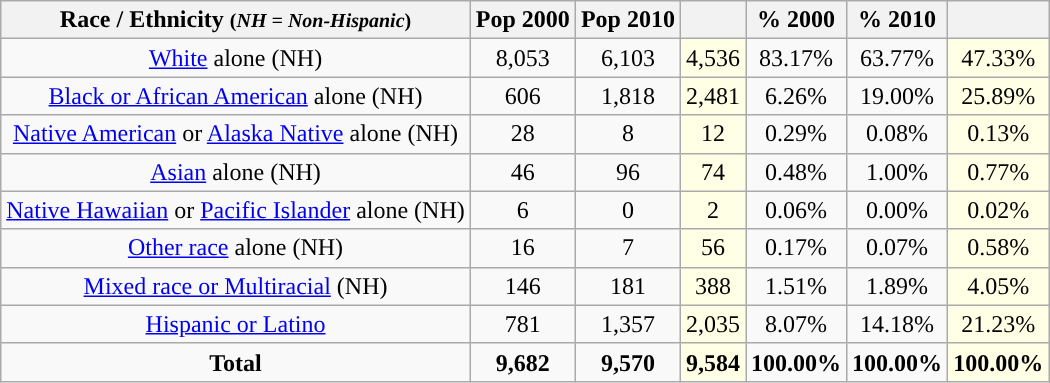<table class="wikitable" style="text-align:center;">
<tr>
<th>Race / Ethnicity <small>(<em>NH = Non-Hispanic</em>)</small></th>
<th>Pop 2000</th>
<th>Pop 2010</th>
<th></th>
<th>% 2000</th>
<th>% 2010</th>
<th></th>
</tr>
<tr>
<td><a href='#'>White</a> alone (NH)</td>
<td>8,053</td>
<td>6,103</td>
<td style='background: #ffffe6;'>4,536</td>
<td>83.17%</td>
<td>63.77%</td>
<td style='background: #ffffe6;'>47.33%</td>
</tr>
<tr>
<td><a href='#'>Black or African American</a> alone (NH)</td>
<td>606</td>
<td>1,818</td>
<td style='background: #ffffe6;'>2,481</td>
<td>6.26%</td>
<td>19.00%</td>
<td style='background: #ffffe6;'>25.89%</td>
</tr>
<tr>
<td><a href='#'>Native American</a> or <a href='#'>Alaska Native</a> alone (NH)</td>
<td>28</td>
<td>8</td>
<td style='background: #ffffe6;'>12</td>
<td>0.29%</td>
<td>0.08%</td>
<td style='background: #ffffe6;'>0.13%</td>
</tr>
<tr>
<td><a href='#'>Asian</a> alone (NH)</td>
<td>46</td>
<td>96</td>
<td style='background: #ffffe6;'>74</td>
<td>0.48%</td>
<td>1.00%</td>
<td style='background: #ffffe6;'>0.77%</td>
</tr>
<tr>
<td><a href='#'>Native Hawaiian</a> or <a href='#'>Pacific Islander</a> alone (NH)</td>
<td>6</td>
<td>0</td>
<td style='background: #ffffe6;'>2</td>
<td>0.06%</td>
<td>0.00%</td>
<td style='background: #ffffe6;'>0.02%</td>
</tr>
<tr>
<td><a href='#'>Other race</a> alone (NH)</td>
<td>16</td>
<td>7</td>
<td style='background: #ffffe6;'>56</td>
<td>0.17%</td>
<td>0.07%</td>
<td style='background: #ffffe6;'>0.58%</td>
</tr>
<tr>
<td><a href='#'>Mixed race or Multiracial</a> (NH)</td>
<td>146</td>
<td>181</td>
<td style='background: #ffffe6;'>388</td>
<td>1.51%</td>
<td>1.89%</td>
<td style='background: #ffffe6;'>4.05%</td>
</tr>
<tr>
<td><a href='#'>Hispanic or Latino</a></td>
<td>781</td>
<td>1,357</td>
<td style='background: #ffffe6;'>2,035</td>
<td>8.07%</td>
<td>14.18%</td>
<td style='background: #ffffe6;'>21.23%</td>
</tr>
<tr>
<td><strong>Total</strong></td>
<td><strong>9,682</strong></td>
<td><strong>9,570</strong></td>
<td style='background: #ffffe6;'><strong>9,584</strong></td>
<td><strong>100.00%</strong></td>
<td><strong>100.00%</strong></td>
<td style='background: #ffffe6;'><strong>100.00%</strong></td>
</tr>
</table>
